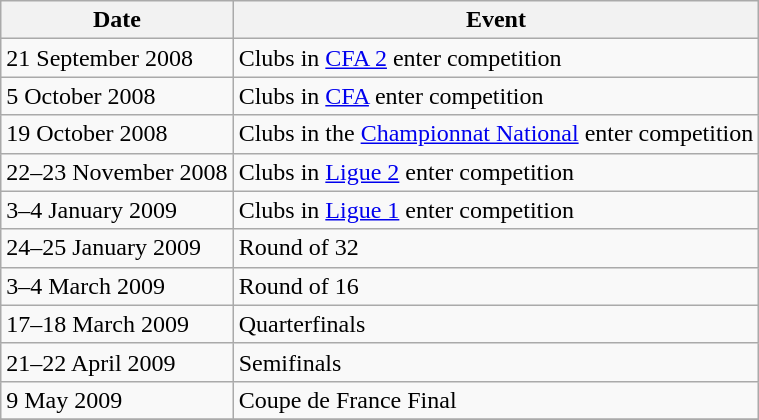<table class="wikitable">
<tr>
<th>Date</th>
<th>Event</th>
</tr>
<tr>
<td>21 September 2008</td>
<td>Clubs in <a href='#'>CFA 2</a> enter competition</td>
</tr>
<tr>
<td>5 October 2008</td>
<td>Clubs in <a href='#'>CFA</a> enter competition</td>
</tr>
<tr>
<td>19 October 2008</td>
<td>Clubs in the <a href='#'>Championnat National</a> enter competition</td>
</tr>
<tr>
<td>22–23 November 2008</td>
<td>Clubs in <a href='#'>Ligue 2</a> enter competition</td>
</tr>
<tr>
<td>3–4 January 2009</td>
<td>Clubs in <a href='#'>Ligue 1</a> enter competition</td>
</tr>
<tr>
<td>24–25 January 2009</td>
<td>Round of 32</td>
</tr>
<tr>
<td>3–4 March 2009</td>
<td>Round of 16</td>
</tr>
<tr>
<td>17–18 March 2009</td>
<td>Quarterfinals</td>
</tr>
<tr>
<td>21–22 April 2009</td>
<td>Semifinals</td>
</tr>
<tr>
<td>9 May 2009</td>
<td>Coupe de France Final</td>
</tr>
<tr>
</tr>
</table>
